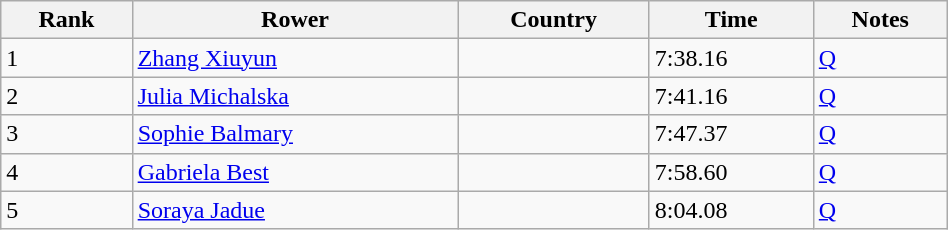<table class="wikitable sortable" width=50%>
<tr>
<th>Rank</th>
<th>Rower</th>
<th>Country</th>
<th>Time</th>
<th>Notes</th>
</tr>
<tr>
<td>1</td>
<td><a href='#'>Zhang Xiuyun</a></td>
<td></td>
<td>7:38.16</td>
<td><a href='#'>Q</a></td>
</tr>
<tr>
<td>2</td>
<td><a href='#'>Julia Michalska</a></td>
<td></td>
<td>7:41.16</td>
<td><a href='#'>Q</a></td>
</tr>
<tr>
<td>3</td>
<td><a href='#'>Sophie Balmary</a></td>
<td></td>
<td>7:47.37</td>
<td><a href='#'>Q</a></td>
</tr>
<tr>
<td>4</td>
<td><a href='#'>Gabriela Best</a></td>
<td></td>
<td>7:58.60</td>
<td><a href='#'>Q</a></td>
</tr>
<tr>
<td>5</td>
<td><a href='#'>Soraya Jadue</a></td>
<td></td>
<td>8:04.08</td>
<td><a href='#'>Q</a></td>
</tr>
</table>
